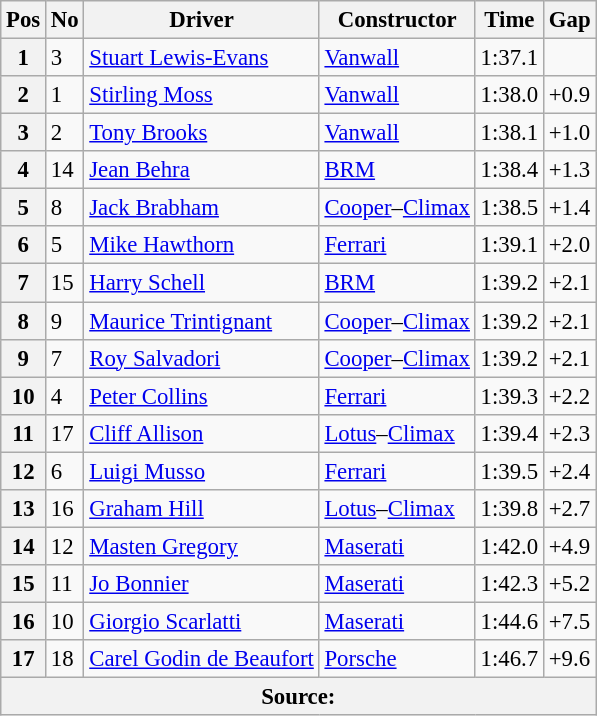<table class="wikitable sortable" style="font-size: 95%">
<tr>
<th>Pos</th>
<th>No</th>
<th>Driver</th>
<th>Constructor</th>
<th>Time</th>
<th>Gap</th>
</tr>
<tr>
<th>1</th>
<td>3</td>
<td> <a href='#'>Stuart Lewis-Evans</a></td>
<td><a href='#'>Vanwall</a></td>
<td>1:37.1</td>
<td></td>
</tr>
<tr>
<th>2</th>
<td>1</td>
<td> <a href='#'>Stirling Moss</a></td>
<td><a href='#'>Vanwall</a></td>
<td>1:38.0</td>
<td>+0.9</td>
</tr>
<tr>
<th>3</th>
<td>2</td>
<td> <a href='#'>Tony Brooks</a></td>
<td><a href='#'>Vanwall</a></td>
<td>1:38.1</td>
<td>+1.0</td>
</tr>
<tr>
<th>4</th>
<td>14</td>
<td> <a href='#'>Jean Behra</a></td>
<td><a href='#'>BRM</a></td>
<td>1:38.4</td>
<td>+1.3</td>
</tr>
<tr>
<th>5</th>
<td>8</td>
<td> <a href='#'>Jack Brabham</a></td>
<td><a href='#'>Cooper</a>–<a href='#'>Climax</a></td>
<td>1:38.5</td>
<td>+1.4</td>
</tr>
<tr>
<th>6</th>
<td>5</td>
<td> <a href='#'>Mike Hawthorn</a></td>
<td><a href='#'>Ferrari</a></td>
<td>1:39.1</td>
<td>+2.0</td>
</tr>
<tr>
<th>7</th>
<td>15</td>
<td> <a href='#'>Harry Schell</a></td>
<td><a href='#'>BRM</a></td>
<td>1:39.2</td>
<td>+2.1</td>
</tr>
<tr>
<th>8</th>
<td>9</td>
<td> <a href='#'>Maurice Trintignant</a></td>
<td><a href='#'>Cooper</a>–<a href='#'>Climax</a></td>
<td>1:39.2</td>
<td>+2.1</td>
</tr>
<tr>
<th>9</th>
<td>7</td>
<td> <a href='#'>Roy Salvadori</a></td>
<td><a href='#'>Cooper</a>–<a href='#'>Climax</a></td>
<td>1:39.2</td>
<td>+2.1</td>
</tr>
<tr>
<th>10</th>
<td>4</td>
<td> <a href='#'>Peter Collins</a></td>
<td><a href='#'>Ferrari</a></td>
<td>1:39.3</td>
<td>+2.2</td>
</tr>
<tr>
<th>11</th>
<td>17</td>
<td> <a href='#'>Cliff Allison</a></td>
<td><a href='#'>Lotus</a>–<a href='#'>Climax</a></td>
<td>1:39.4</td>
<td>+2.3</td>
</tr>
<tr>
<th>12</th>
<td>6</td>
<td> <a href='#'>Luigi Musso</a></td>
<td><a href='#'>Ferrari</a></td>
<td>1:39.5</td>
<td>+2.4</td>
</tr>
<tr>
<th>13</th>
<td>16</td>
<td> <a href='#'>Graham Hill</a></td>
<td><a href='#'>Lotus</a>–<a href='#'>Climax</a></td>
<td>1:39.8</td>
<td>+2.7</td>
</tr>
<tr>
<th>14</th>
<td>12</td>
<td> <a href='#'>Masten Gregory</a></td>
<td><a href='#'>Maserati</a></td>
<td>1:42.0</td>
<td>+4.9</td>
</tr>
<tr>
<th>15</th>
<td>11</td>
<td> <a href='#'>Jo Bonnier</a></td>
<td><a href='#'>Maserati</a></td>
<td>1:42.3</td>
<td>+5.2</td>
</tr>
<tr>
<th>16</th>
<td>10</td>
<td> <a href='#'>Giorgio Scarlatti</a></td>
<td><a href='#'>Maserati</a></td>
<td>1:44.6</td>
<td>+7.5</td>
</tr>
<tr>
<th>17</th>
<td>18</td>
<td> <a href='#'>Carel Godin de Beaufort</a></td>
<td><a href='#'>Porsche</a></td>
<td>1:46.7</td>
<td>+9.6</td>
</tr>
<tr>
<th colspan=6>Source:</th>
</tr>
</table>
